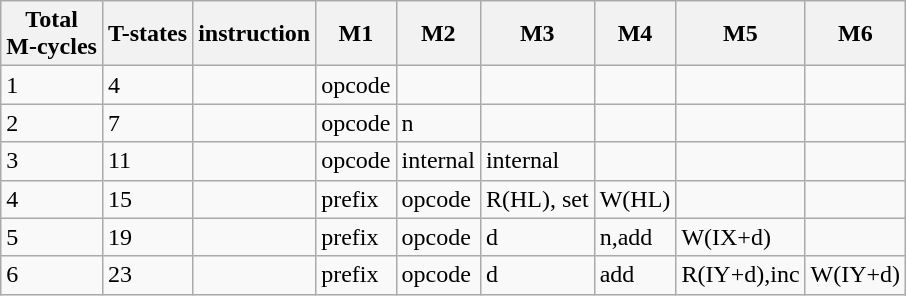<table class="wikitable">
<tr>
<th>Total<br>M-cycles</th>
<th>T-states</th>
<th>instruction</th>
<th>M1</th>
<th>M2</th>
<th>M3</th>
<th>M4</th>
<th>M5</th>
<th>M6</th>
</tr>
<tr>
<td>1</td>
<td>4</td>
<td></td>
<td>opcode</td>
<td></td>
<td></td>
<td></td>
<td></td>
<td></td>
</tr>
<tr>
<td>2</td>
<td>7</td>
<td></td>
<td>opcode</td>
<td>n</td>
<td></td>
<td></td>
<td></td>
<td></td>
</tr>
<tr>
<td>3</td>
<td>11</td>
<td></td>
<td>opcode</td>
<td>internal</td>
<td>internal</td>
<td></td>
<td></td>
<td></td>
</tr>
<tr>
<td>4</td>
<td>15</td>
<td></td>
<td>prefix</td>
<td>opcode</td>
<td>R(HL), set</td>
<td>W(HL)</td>
<td></td>
<td></td>
</tr>
<tr>
<td>5</td>
<td>19</td>
<td></td>
<td>prefix</td>
<td>opcode</td>
<td>d</td>
<td>n,add</td>
<td>W(IX+d)</td>
<td></td>
</tr>
<tr>
<td>6</td>
<td>23</td>
<td></td>
<td>prefix</td>
<td>opcode</td>
<td>d</td>
<td>add</td>
<td>R(IY+d),inc</td>
<td>W(IY+d)</td>
</tr>
</table>
